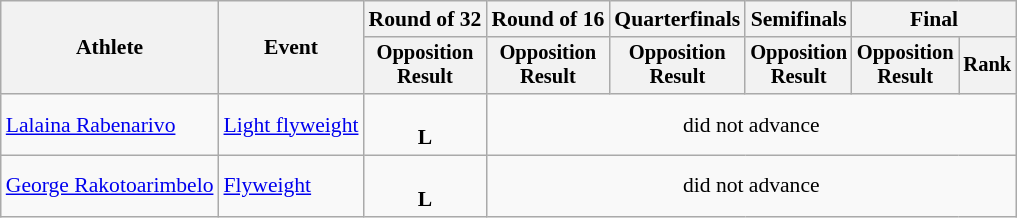<table class="wikitable" style="font-size:90%">
<tr>
<th rowspan="2">Athlete</th>
<th rowspan="2">Event</th>
<th>Round of 32</th>
<th>Round of 16</th>
<th>Quarterfinals</th>
<th>Semifinals</th>
<th colspan=2>Final</th>
</tr>
<tr style="font-size:95%">
<th>Opposition<br>Result</th>
<th>Opposition<br>Result</th>
<th>Opposition<br>Result</th>
<th>Opposition<br>Result</th>
<th>Opposition<br>Result</th>
<th>Rank</th>
</tr>
<tr align=center>
<td align=left><a href='#'>Lalaina Rabenarivo</a></td>
<td align=left><a href='#'>Light flyweight</a></td>
<td><br><strong>L</strong> </td>
<td colspan=5>did not advance</td>
</tr>
<tr align=center>
<td align=left><a href='#'>George Rakotoarimbelo</a></td>
<td align=left><a href='#'>Flyweight</a></td>
<td><br><strong>L</strong> </td>
<td colspan=5>did not advance</td>
</tr>
</table>
